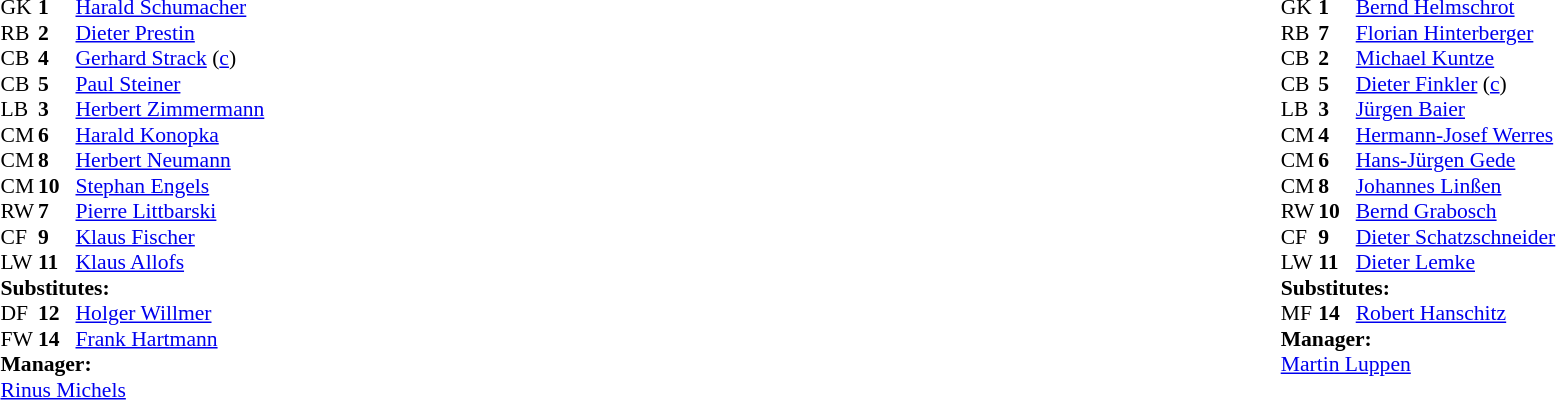<table width="100%">
<tr>
<td valign="top" width="40%"><br><table style="font-size:90%" cellspacing="0" cellpadding="0">
<tr>
<th width=25></th>
<th width=25></th>
</tr>
<tr>
<td>GK</td>
<td><strong>1</strong></td>
<td> <a href='#'>Harald Schumacher</a></td>
</tr>
<tr>
<td>RB</td>
<td><strong>2</strong></td>
<td> <a href='#'>Dieter Prestin</a></td>
</tr>
<tr>
<td>CB</td>
<td><strong>4</strong></td>
<td> <a href='#'>Gerhard Strack</a> (<a href='#'>c</a>)</td>
</tr>
<tr>
<td>CB</td>
<td><strong>5</strong></td>
<td> <a href='#'>Paul Steiner</a></td>
</tr>
<tr>
<td>LB</td>
<td><strong>3</strong></td>
<td> <a href='#'>Herbert Zimmermann</a></td>
</tr>
<tr>
<td>CM</td>
<td><strong>6</strong></td>
<td> <a href='#'>Harald Konopka</a></td>
<td></td>
<td></td>
</tr>
<tr>
<td>CM</td>
<td><strong>8</strong></td>
<td> <a href='#'>Herbert Neumann</a></td>
</tr>
<tr>
<td>CM</td>
<td><strong>10</strong></td>
<td> <a href='#'>Stephan Engels</a></td>
</tr>
<tr>
<td>RW</td>
<td><strong>7</strong></td>
<td> <a href='#'>Pierre Littbarski</a></td>
</tr>
<tr>
<td>CF</td>
<td><strong>9</strong></td>
<td> <a href='#'>Klaus Fischer</a></td>
</tr>
<tr>
<td>LW</td>
<td><strong>11</strong></td>
<td> <a href='#'>Klaus Allofs</a></td>
<td></td>
<td></td>
</tr>
<tr>
<td colspan=3><strong>Substitutes:</strong></td>
</tr>
<tr>
<td>DF</td>
<td><strong>12</strong></td>
<td> <a href='#'>Holger Willmer</a></td>
<td></td>
<td></td>
</tr>
<tr>
<td>FW</td>
<td><strong>14</strong></td>
<td> <a href='#'>Frank Hartmann</a></td>
<td></td>
<td></td>
</tr>
<tr>
<td colspan=3><strong>Manager:</strong></td>
</tr>
<tr>
<td colspan=3> <a href='#'>Rinus Michels</a></td>
</tr>
</table>
</td>
<td valign="top"></td>
<td valign="top" width="50%"><br><table style="font-size:90%; margin:auto" cellspacing="0" cellpadding="0">
<tr>
<th width=25></th>
<th width=25></th>
</tr>
<tr>
<td>GK</td>
<td><strong>1</strong></td>
<td> <a href='#'>Bernd Helmschrot</a></td>
</tr>
<tr>
<td>RB</td>
<td><strong>7</strong></td>
<td> <a href='#'>Florian Hinterberger</a></td>
</tr>
<tr>
<td>CB</td>
<td><strong>2</strong></td>
<td> <a href='#'>Michael Kuntze</a></td>
</tr>
<tr>
<td>CB</td>
<td><strong>5</strong></td>
<td> <a href='#'>Dieter Finkler</a> (<a href='#'>c</a>)</td>
</tr>
<tr>
<td>LB</td>
<td><strong>3</strong></td>
<td> <a href='#'>Jürgen Baier</a></td>
</tr>
<tr>
<td>CM</td>
<td><strong>4</strong></td>
<td> <a href='#'>Hermann-Josef Werres</a></td>
<td></td>
<td></td>
</tr>
<tr>
<td>CM</td>
<td><strong>6</strong></td>
<td> <a href='#'>Hans-Jürgen Gede</a></td>
</tr>
<tr>
<td>CM</td>
<td><strong>8</strong></td>
<td> <a href='#'>Johannes Linßen</a></td>
</tr>
<tr>
<td>RW</td>
<td><strong>10</strong></td>
<td> <a href='#'>Bernd Grabosch</a></td>
</tr>
<tr>
<td>CF</td>
<td><strong>9</strong></td>
<td> <a href='#'>Dieter Schatzschneider</a></td>
</tr>
<tr>
<td>LW</td>
<td><strong>11</strong></td>
<td> <a href='#'>Dieter Lemke</a></td>
</tr>
<tr>
<td colspan=3><strong>Substitutes:</strong></td>
</tr>
<tr>
<td>MF</td>
<td><strong>14</strong></td>
<td> <a href='#'>Robert Hanschitz</a></td>
<td></td>
<td></td>
</tr>
<tr>
<td colspan=3><strong>Manager:</strong></td>
</tr>
<tr>
<td colspan=3> <a href='#'>Martin Luppen</a></td>
</tr>
</table>
</td>
</tr>
</table>
